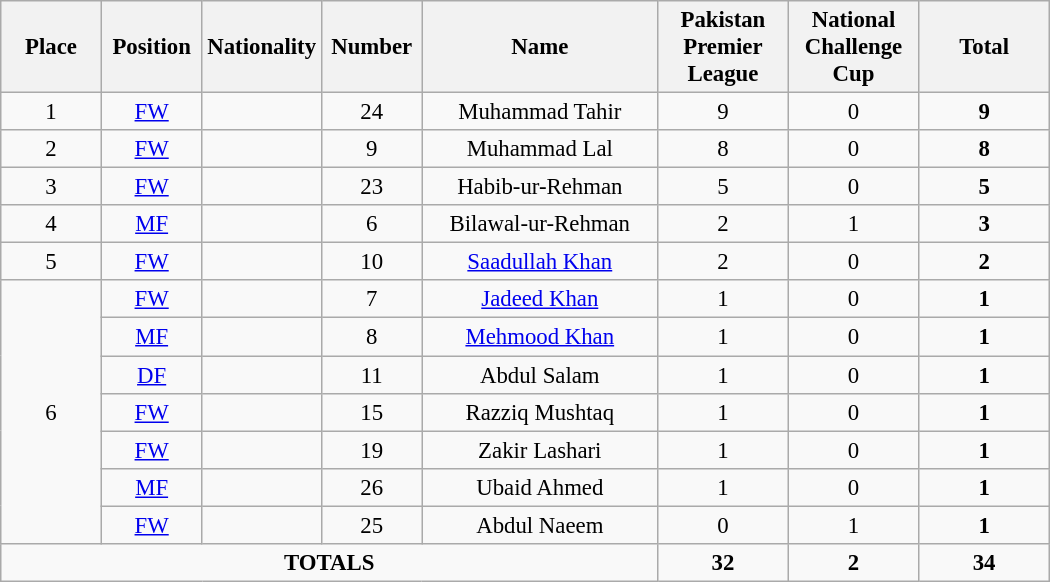<table class="wikitable" style="font-size: 95%; text-align: center;">
<tr>
<th width=60>Place</th>
<th width=60>Position</th>
<th width=60>Nationality</th>
<th width=60>Number</th>
<th width=150>Name</th>
<th width=80>Pakistan Premier League</th>
<th width=80>National Challenge Cup</th>
<th width=80>Total</th>
</tr>
<tr>
<td rowspan="1">1</td>
<td><a href='#'>FW</a></td>
<td></td>
<td>24</td>
<td>Muhammad Tahir</td>
<td>9</td>
<td>0</td>
<td><strong>9</strong></td>
</tr>
<tr>
<td rowspan="1">2</td>
<td><a href='#'>FW</a></td>
<td></td>
<td>9</td>
<td>Muhammad Lal</td>
<td>8</td>
<td>0</td>
<td><strong>8</strong></td>
</tr>
<tr>
<td rowspan="1">3</td>
<td><a href='#'>FW</a></td>
<td></td>
<td>23</td>
<td>Habib-ur-Rehman</td>
<td>5</td>
<td>0</td>
<td><strong>5</strong></td>
</tr>
<tr>
<td rowspan="1">4</td>
<td><a href='#'>MF</a></td>
<td></td>
<td>6</td>
<td>Bilawal-ur-Rehman</td>
<td>2</td>
<td>1</td>
<td><strong>3</strong></td>
</tr>
<tr>
<td rowspan="1">5</td>
<td><a href='#'>FW</a></td>
<td></td>
<td>10</td>
<td><a href='#'>Saadullah Khan</a></td>
<td>2</td>
<td>0</td>
<td><strong>2</strong></td>
</tr>
<tr>
<td rowspan="7">6</td>
<td><a href='#'>FW</a></td>
<td></td>
<td>7</td>
<td><a href='#'>Jadeed Khan</a></td>
<td>1</td>
<td>0</td>
<td><strong>1</strong></td>
</tr>
<tr>
<td><a href='#'>MF</a></td>
<td></td>
<td>8</td>
<td><a href='#'>Mehmood Khan</a></td>
<td>1</td>
<td>0</td>
<td><strong>1</strong></td>
</tr>
<tr>
<td><a href='#'>DF</a></td>
<td></td>
<td>11</td>
<td>Abdul Salam</td>
<td>1</td>
<td>0</td>
<td><strong>1</strong></td>
</tr>
<tr>
<td><a href='#'>FW</a></td>
<td></td>
<td>15</td>
<td>Razziq Mushtaq</td>
<td>1</td>
<td>0</td>
<td><strong>1</strong></td>
</tr>
<tr>
<td><a href='#'>FW</a></td>
<td></td>
<td>19</td>
<td>Zakir Lashari</td>
<td>1</td>
<td>0</td>
<td><strong>1</strong></td>
</tr>
<tr>
<td><a href='#'>MF</a></td>
<td></td>
<td>26</td>
<td>Ubaid Ahmed</td>
<td>1</td>
<td>0</td>
<td><strong>1</strong></td>
</tr>
<tr>
<td><a href='#'>FW</a></td>
<td></td>
<td>25</td>
<td>Abdul Naeem</td>
<td>0</td>
<td>1</td>
<td><strong>1</strong></td>
</tr>
<tr>
<td colspan="5"><strong>TOTALS</strong></td>
<td><strong>32</strong></td>
<td><strong>2</strong></td>
<td><strong>34</strong></td>
</tr>
</table>
